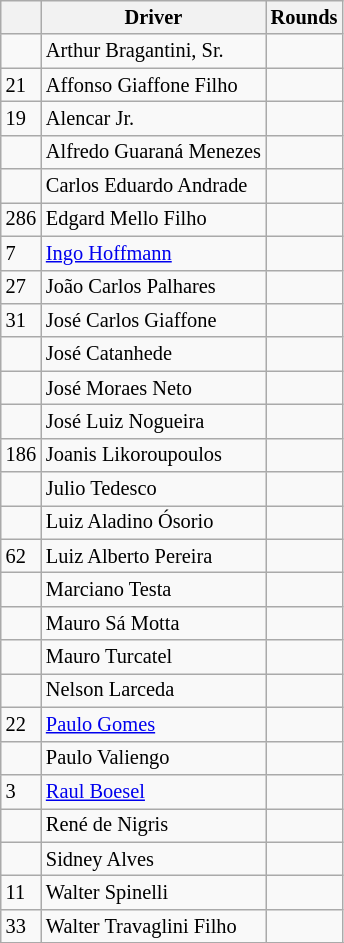<table class="wikitable" style="font-size: 85%;">
<tr>
<th></th>
<th>Driver</th>
<th>Rounds</th>
</tr>
<tr>
<td></td>
<td>Arthur Bragantini, Sr.</td>
<td></td>
</tr>
<tr>
<td>21</td>
<td>Affonso Giaffone Filho</td>
<td></td>
</tr>
<tr>
<td>19</td>
<td>Alencar Jr.</td>
<td></td>
</tr>
<tr>
<td></td>
<td>Alfredo Guaraná Menezes</td>
<td></td>
</tr>
<tr>
<td></td>
<td>Carlos Eduardo Andrade</td>
<td></td>
</tr>
<tr>
<td>286</td>
<td>Edgard Mello Filho</td>
<td></td>
</tr>
<tr>
<td>7</td>
<td><a href='#'>Ingo Hoffmann</a></td>
<td></td>
</tr>
<tr>
<td>27</td>
<td>João Carlos Palhares</td>
<td></td>
</tr>
<tr>
<td>31</td>
<td>José Carlos Giaffone</td>
<td></td>
</tr>
<tr>
<td></td>
<td>José Catanhede</td>
<td></td>
</tr>
<tr>
<td></td>
<td>José Moraes Neto</td>
<td></td>
</tr>
<tr>
<td></td>
<td>José Luiz Nogueira</td>
<td></td>
</tr>
<tr>
<td>186</td>
<td>Joanis Likoroupoulos</td>
<td></td>
</tr>
<tr>
<td></td>
<td>Julio Tedesco</td>
<td></td>
</tr>
<tr>
<td></td>
<td>Luiz Aladino Ósorio</td>
<td></td>
</tr>
<tr>
<td>62</td>
<td>Luiz Alberto Pereira</td>
<td></td>
</tr>
<tr>
<td></td>
<td>Marciano Testa</td>
<td></td>
</tr>
<tr>
<td></td>
<td>Mauro Sá Motta</td>
<td></td>
</tr>
<tr>
<td></td>
<td>Mauro Turcatel</td>
<td></td>
</tr>
<tr>
<td></td>
<td>Nelson Larceda</td>
<td></td>
</tr>
<tr>
<td>22</td>
<td><a href='#'>Paulo Gomes</a></td>
<td></td>
</tr>
<tr>
<td></td>
<td>Paulo Valiengo</td>
<td></td>
</tr>
<tr>
<td>3</td>
<td><a href='#'>Raul Boesel</a></td>
<td></td>
</tr>
<tr>
<td></td>
<td>René de Nigris</td>
<td></td>
</tr>
<tr>
<td></td>
<td>Sidney Alves</td>
<td></td>
</tr>
<tr>
<td>11</td>
<td>Walter Spinelli</td>
<td></td>
</tr>
<tr>
<td>33</td>
<td>Walter Travaglini Filho</td>
<td></td>
</tr>
<tr>
</tr>
</table>
